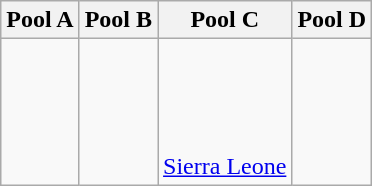<table class="wikitable">
<tr>
<th>Pool A</th>
<th>Pool B</th>
<th>Pool C</th>
<th>Pool D</th>
</tr>
<tr>
<td><br> <br>
 <br>
 <br>
 <br></td>
<td><br> <br>
 <br>
 <br>
 <br></td>
<td><br> <br>
 <br>
 <br>
 <a href='#'>Sierra Leone</a> <br></td>
<td><br> <br>
 <br>
 <br>
 <br></td>
</tr>
</table>
